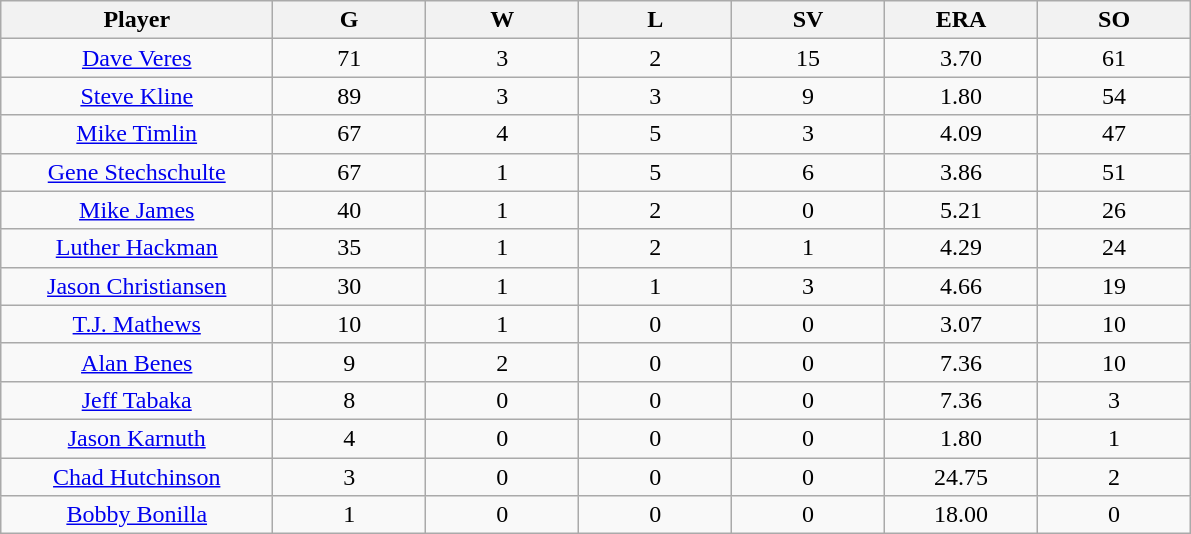<table class="wikitable sortable">
<tr>
<th bgcolor="#DDDDFF" width="16%">Player</th>
<th bgcolor="#DDDDFF" width="9%">G</th>
<th bgcolor="#DDDDFF" width="9%">W</th>
<th bgcolor="#DDDDFF" width="9%">L</th>
<th bgcolor="#DDDDFF" width="9%">SV</th>
<th bgcolor="#DDDDFF" width="9%">ERA</th>
<th bgcolor="#DDDDFF" width="9%">SO</th>
</tr>
<tr align="center">
<td><a href='#'>Dave Veres</a></td>
<td>71</td>
<td>3</td>
<td>2</td>
<td>15</td>
<td>3.70</td>
<td>61</td>
</tr>
<tr align=center>
<td><a href='#'>Steve Kline</a></td>
<td>89</td>
<td>3</td>
<td>3</td>
<td>9</td>
<td>1.80</td>
<td>54</td>
</tr>
<tr align="center">
<td><a href='#'>Mike Timlin</a></td>
<td>67</td>
<td>4</td>
<td>5</td>
<td>3</td>
<td>4.09</td>
<td>47</td>
</tr>
<tr align="center">
<td><a href='#'>Gene Stechschulte</a></td>
<td>67</td>
<td>1</td>
<td>5</td>
<td>6</td>
<td>3.86</td>
<td>51</td>
</tr>
<tr align="center">
<td><a href='#'>Mike James</a></td>
<td>40</td>
<td>1</td>
<td>2</td>
<td>0</td>
<td>5.21</td>
<td>26</td>
</tr>
<tr align="center">
<td><a href='#'>Luther Hackman</a></td>
<td>35</td>
<td>1</td>
<td>2</td>
<td>1</td>
<td>4.29</td>
<td>24</td>
</tr>
<tr align="center">
<td><a href='#'>Jason Christiansen</a></td>
<td>30</td>
<td>1</td>
<td>1</td>
<td>3</td>
<td>4.66</td>
<td>19</td>
</tr>
<tr align="center">
<td><a href='#'>T.J. Mathews</a></td>
<td>10</td>
<td>1</td>
<td>0</td>
<td>0</td>
<td>3.07</td>
<td>10</td>
</tr>
<tr align="center">
<td><a href='#'>Alan Benes</a></td>
<td>9</td>
<td>2</td>
<td>0</td>
<td>0</td>
<td>7.36</td>
<td>10</td>
</tr>
<tr align="center">
<td><a href='#'>Jeff Tabaka</a></td>
<td>8</td>
<td>0</td>
<td>0</td>
<td>0</td>
<td>7.36</td>
<td>3</td>
</tr>
<tr align="center">
<td><a href='#'>Jason Karnuth</a></td>
<td>4</td>
<td>0</td>
<td>0</td>
<td>0</td>
<td>1.80</td>
<td>1</td>
</tr>
<tr align="center">
<td><a href='#'>Chad Hutchinson</a></td>
<td>3</td>
<td>0</td>
<td>0</td>
<td>0</td>
<td>24.75</td>
<td>2</td>
</tr>
<tr align="center">
<td><a href='#'>Bobby Bonilla</a></td>
<td>1</td>
<td>0</td>
<td>0</td>
<td>0</td>
<td>18.00</td>
<td>0</td>
</tr>
</table>
